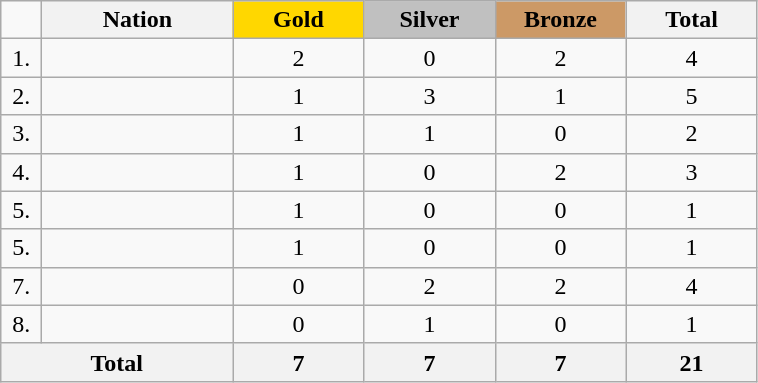<table class="wikitable" style="text-align:center">
<tr>
<td width="20"></td>
<th width="120">Nation</th>
<th style="background-color:gold;" width="80"> Gold</th>
<th style="background-color:silver;" width="80">Silver</th>
<th style="background-color:#CC9966;" width="80"> Bronze</th>
<th width="80">Total</th>
</tr>
<tr>
<td>1.</td>
<td align=left></td>
<td>2</td>
<td>0</td>
<td>2</td>
<td>4</td>
</tr>
<tr>
<td>2.</td>
<td align=left></td>
<td>1</td>
<td>3</td>
<td>1</td>
<td>5</td>
</tr>
<tr>
<td>3.</td>
<td align=left></td>
<td>1</td>
<td>1</td>
<td>0</td>
<td>2</td>
</tr>
<tr>
<td>4.</td>
<td align=left></td>
<td>1</td>
<td>0</td>
<td>2</td>
<td>3</td>
</tr>
<tr>
<td>5.</td>
<td align=left></td>
<td>1</td>
<td>0</td>
<td>0</td>
<td>1</td>
</tr>
<tr>
<td>5.</td>
<td align=left></td>
<td>1</td>
<td>0</td>
<td>0</td>
<td>1</td>
</tr>
<tr>
<td>7.</td>
<td align=left></td>
<td>0</td>
<td>2</td>
<td>2</td>
<td>4</td>
</tr>
<tr>
<td>8.</td>
<td align=left></td>
<td>0</td>
<td>1</td>
<td>0</td>
<td>1</td>
</tr>
<tr>
<th colspan=2>Total</th>
<th>7</th>
<th>7</th>
<th>7</th>
<th>21</th>
</tr>
</table>
